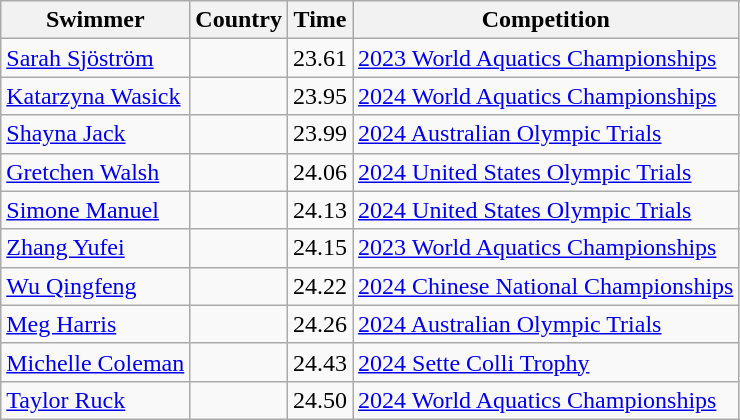<table class="wikitable sortable mw-collapsible">
<tr>
<th scope="col">Swimmer</th>
<th scope="col">Country</th>
<th scope="col">Time</th>
<th scope="col">Competition</th>
</tr>
<tr>
<td><a href='#'>Sarah Sjöström</a></td>
<td></td>
<td>23.61</td>
<td><a href='#'>2023 World Aquatics Championships</a></td>
</tr>
<tr>
<td><a href='#'>Katarzyna Wasick</a></td>
<td></td>
<td>23.95</td>
<td><a href='#'>2024 World Aquatics Championships</a></td>
</tr>
<tr>
<td><a href='#'>Shayna Jack</a></td>
<td></td>
<td>23.99</td>
<td><a href='#'>2024 Australian Olympic Trials</a></td>
</tr>
<tr>
<td><a href='#'>Gretchen Walsh</a></td>
<td></td>
<td>24.06</td>
<td><a href='#'>2024 United States Olympic Trials</a></td>
</tr>
<tr>
<td><a href='#'>Simone Manuel</a></td>
<td></td>
<td>24.13</td>
<td><a href='#'>2024 United States Olympic Trials</a></td>
</tr>
<tr>
<td><a href='#'>Zhang Yufei</a></td>
<td></td>
<td>24.15</td>
<td><a href='#'>2023 World Aquatics Championships</a></td>
</tr>
<tr>
<td><a href='#'>Wu Qingfeng</a></td>
<td></td>
<td>24.22</td>
<td><a href='#'>2024 Chinese National Championships</a></td>
</tr>
<tr>
<td><a href='#'>Meg Harris</a></td>
<td></td>
<td>24.26</td>
<td><a href='#'>2024 Australian Olympic Trials</a></td>
</tr>
<tr>
<td><a href='#'>Michelle Coleman</a></td>
<td></td>
<td>24.43</td>
<td><a href='#'>2024 Sette Colli Trophy</a></td>
</tr>
<tr>
<td><a href='#'>Taylor Ruck</a></td>
<td></td>
<td>24.50</td>
<td><a href='#'>2024 World Aquatics Championships</a></td>
</tr>
</table>
